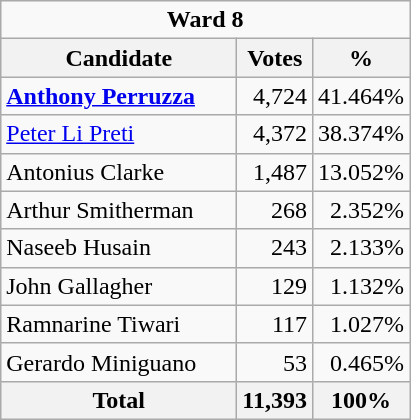<table class="wikitable">
<tr>
<td Colspan="3" align="center"><strong>Ward 8</strong></td>
</tr>
<tr>
<th bgcolor="#DDDDFF" width="150px">Candidate</th>
<th bgcolor="#DDDDFF">Votes</th>
<th bgcolor="#DDDDFF">%</th>
</tr>
<tr>
<td><strong><a href='#'>Anthony Perruzza</a></strong></td>
<td align=right>4,724</td>
<td align=right>41.464%</td>
</tr>
<tr>
<td><a href='#'>Peter Li Preti</a></td>
<td align=right>4,372</td>
<td align=right>38.374%</td>
</tr>
<tr>
<td>Antonius Clarke</td>
<td align=right>1,487</td>
<td align=right>13.052%</td>
</tr>
<tr>
<td>Arthur Smitherman</td>
<td align=right>268</td>
<td align=right>2.352%</td>
</tr>
<tr>
<td>Naseeb Husain</td>
<td align=right>243</td>
<td align=right>2.133%</td>
</tr>
<tr>
<td>John Gallagher</td>
<td align=right>129</td>
<td align=right>1.132%</td>
</tr>
<tr>
<td>Ramnarine Tiwari</td>
<td align=right>117</td>
<td align=right>1.027%</td>
</tr>
<tr>
<td>Gerardo Miniguano</td>
<td align=right>53</td>
<td align=right>0.465%</td>
</tr>
<tr>
<th>Total</th>
<th align=right>11,393</th>
<th align=right>100%</th>
</tr>
</table>
